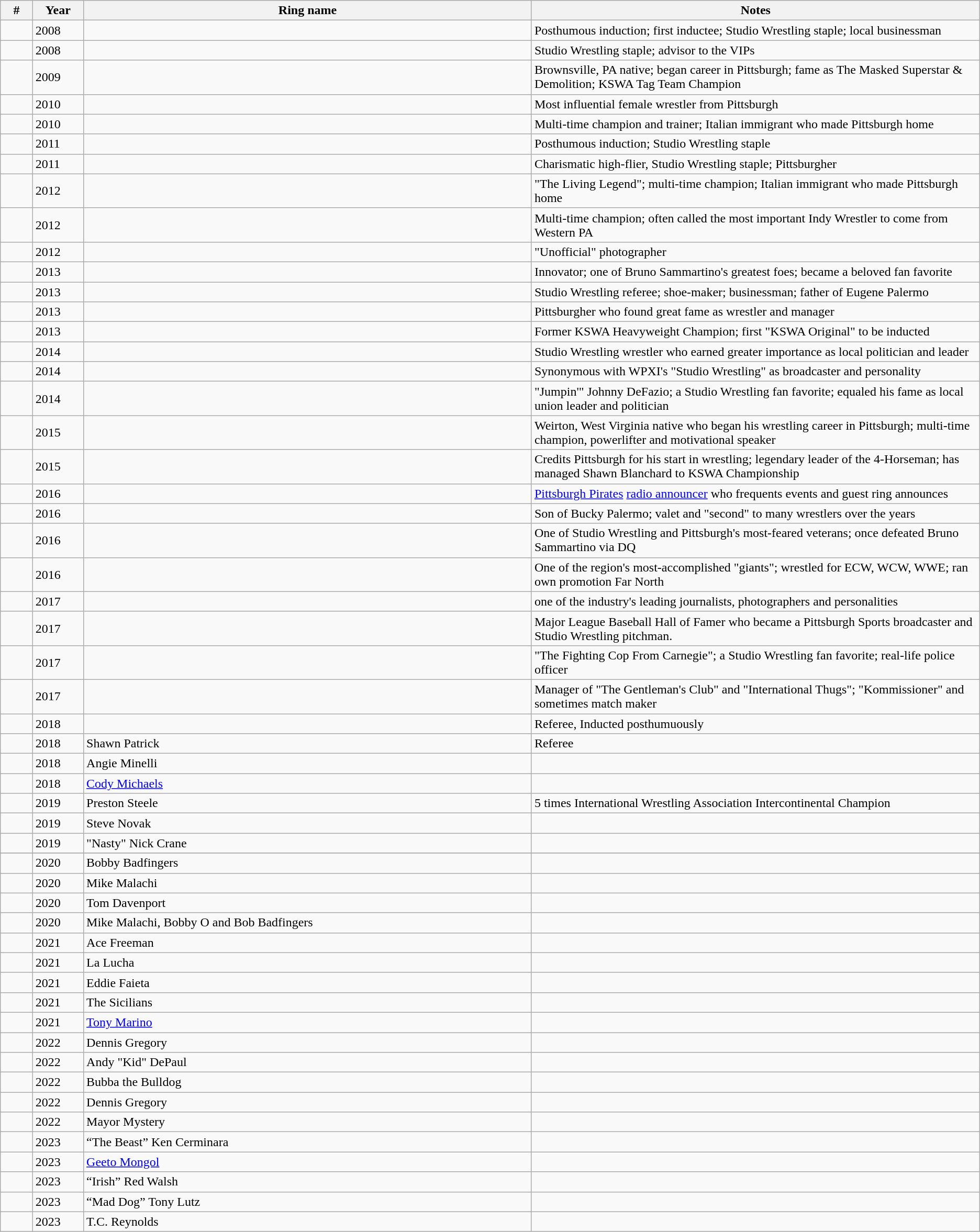<table class="wikitable sortable" style="font-size: 100%">
<tr>
<th width="1%">#</th>
<th width="1%"><strong>Year</strong></th>
<th width="15%"><strong>Ring name</strong><br></th>
<th width="15%"><strong>Notes</strong></th>
</tr>
<tr>
<td></td>
<td>2008</td>
<td></td>
<td>Posthumous induction; first inductee; Studio Wrestling staple; local businessman</td>
</tr>
<tr>
<td></td>
<td>2008</td>
<td></td>
<td>Studio Wrestling staple; advisor to the VIPs</td>
</tr>
<tr>
<td></td>
<td>2009</td>
<td><br></td>
<td>Brownsville, PA native; began career in Pittsburgh; fame as The Masked Superstar & Demolition; KSWA Tag Team Champion</td>
</tr>
<tr>
<td></td>
<td>2010</td>
<td></td>
<td>Most influential female wrestler from Pittsburgh</td>
</tr>
<tr>
<td></td>
<td>2010</td>
<td></td>
<td>Multi-time champion and trainer; Italian immigrant who made Pittsburgh home</td>
</tr>
<tr>
<td></td>
<td>2011</td>
<td></td>
<td>Posthumous induction; Studio Wrestling staple</td>
</tr>
<tr>
<td></td>
<td>2011</td>
<td></td>
<td>Charismatic high-flier, Studio Wrestling staple; Pittsburgher</td>
</tr>
<tr>
<td></td>
<td>2012</td>
<td></td>
<td>"The Living Legend"; multi-time champion; Italian immigrant who made Pittsburgh home</td>
</tr>
<tr>
<td></td>
<td>2012</td>
<td><br></td>
<td>Multi-time champion; often called the most important Indy Wrestler to come from Western PA</td>
</tr>
<tr>
<td></td>
<td>2012</td>
<td></td>
<td>"Unofficial" photographer</td>
</tr>
<tr>
<td></td>
<td>2013</td>
<td><br></td>
<td>Innovator; one of Bruno Sammartino's greatest foes; became a beloved fan favorite</td>
</tr>
<tr>
<td></td>
<td>2013</td>
<td></td>
<td>Studio Wrestling referee; shoe-maker; businessman; father of Eugene Palermo</td>
</tr>
<tr>
<td></td>
<td>2013</td>
<td><br></td>
<td>Pittsburgher who found great fame as wrestler and manager</td>
</tr>
<tr>
<td></td>
<td>2013</td>
<td><br></td>
<td>Former KSWA Heavyweight Champion; first "KSWA Original" to be inducted</td>
</tr>
<tr>
<td></td>
<td>2014</td>
<td></td>
<td>Studio Wrestling wrestler who earned greater importance as local politician and leader</td>
</tr>
<tr>
<td></td>
<td>2014</td>
<td></td>
<td>Synonymous with WPXI's "Studio Wrestling" as broadcaster and personality</td>
</tr>
<tr>
<td></td>
<td>2014</td>
<td></td>
<td>"Jumpin'" Johnny DeFazio; a Studio Wrestling fan favorite; equaled his fame as local union leader and politician</td>
</tr>
<tr>
<td></td>
<td>2015</td>
<td><br></td>
<td>Weirton, West Virginia native who began his wrestling career in Pittsburgh; multi-time champion, powerlifter and motivational speaker</td>
</tr>
<tr>
<td></td>
<td>2015</td>
<td><br></td>
<td>Credits Pittsburgh for his start in wrestling; legendary leader of the 4-Horseman; has managed Shawn Blanchard to KSWA Championship</td>
</tr>
<tr>
<td></td>
<td>2016</td>
<td></td>
<td><a href='#'>Pittsburgh Pirates</a> <a href='#'>radio announcer</a> who frequents events and guest ring announces </td>
</tr>
<tr>
<td></td>
<td>2016</td>
<td></td>
<td>Son of Bucky Palermo; valet and "second" to many wrestlers over the years</td>
</tr>
<tr>
<td></td>
<td>2016</td>
<td></td>
<td>One of Studio Wrestling and Pittsburgh's most-feared veterans; once defeated Bruno Sammartino via DQ</td>
</tr>
<tr>
<td></td>
<td>2016</td>
<td><br></td>
<td>One of the region's most-accomplished "giants"; wrestled for ECW, WCW, WWE; ran own promotion Far North</td>
</tr>
<tr>
<td></td>
<td>2017</td>
<td></td>
<td>one of the industry's leading journalists, photographers and personalities</td>
</tr>
<tr>
<td></td>
<td>2017</td>
<td></td>
<td>Major League Baseball Hall of Famer who became a Pittsburgh Sports broadcaster and Studio Wrestling pitchman.</td>
</tr>
<tr>
<td></td>
<td>2017</td>
<td></td>
<td>"The Fighting Cop From Carnegie"; a Studio Wrestling fan favorite; real-life police officer</td>
</tr>
<tr>
<td></td>
<td>2017</td>
<td></td>
<td>Manager of "The Gentleman's Club" and "International Thugs"; "Kommissioner" and sometimes match maker</td>
</tr>
<tr>
<td></td>
<td>2018</td>
<td></td>
<td>Referee, Inducted posthumuously</td>
</tr>
<tr>
<td></td>
<td>2018</td>
<td>Shawn Patrick</td>
<td>Referee</td>
</tr>
<tr>
<td></td>
<td>2018</td>
<td>Angie Minelli</td>
<td></td>
</tr>
<tr>
<td></td>
<td>2018</td>
<td><a href='#'>Cody Michaels</a></td>
<td></td>
</tr>
<tr>
<td></td>
<td>2019</td>
<td>Preston Steele</td>
<td>5 times International Wrestling Association Intercontinental Champion</td>
</tr>
<tr>
<td></td>
<td>2019</td>
<td>Steve Novak</td>
<td></td>
</tr>
<tr>
<td></td>
<td>2019</td>
<td>"Nasty" Nick Crane</td>
<td></td>
</tr>
<tr>
</tr>
<tr>
<td></td>
<td>2020</td>
<td>Bobby Badfingers</td>
<td></td>
</tr>
<tr>
<td></td>
<td>2020</td>
<td>Mike Malachi</td>
<td></td>
</tr>
<tr>
<td></td>
<td>2020</td>
<td>Tom Davenport</td>
<td></td>
</tr>
<tr>
<td></td>
<td>2020</td>
<td>Mike Malachi, Bobby O and Bob Badfingers</td>
<td></td>
</tr>
<tr>
<td></td>
<td>2021</td>
<td>Ace Freeman</td>
<td></td>
</tr>
<tr>
<td></td>
<td>2021</td>
<td>La Lucha</td>
<td></td>
</tr>
<tr>
<td></td>
<td>2021</td>
<td>Eddie Faieta</td>
<td></td>
</tr>
<tr>
<td></td>
<td>2021</td>
<td>The Sicilians<br></td>
<td></td>
</tr>
<tr>
<td></td>
<td>2021</td>
<td><a href='#'>Tony Marino</a></td>
</tr>
<tr>
<td></td>
<td>2022</td>
<td>Dennis Gregory</td>
<td></td>
</tr>
<tr>
<td></td>
<td>2022</td>
<td>Andy "Kid" DePaul</td>
<td></td>
</tr>
<tr>
<td></td>
<td>2022</td>
<td>Bubba the Bulldog</td>
<td></td>
</tr>
<tr>
<td></td>
<td>2022</td>
<td>Dennis Gregory</td>
<td></td>
</tr>
<tr>
<td></td>
<td>2022</td>
<td>Mayor Mystery</td>
<td></td>
</tr>
<tr>
<td></td>
<td>2023</td>
<td>“The Beast” Ken Cerminara</td>
<td></td>
</tr>
<tr>
<td></td>
<td>2023</td>
<td><a href='#'>Geeto Mongol</a><br></td>
<td></td>
</tr>
<tr>
<td></td>
<td>2023</td>
<td>“Irish” Red Walsh</td>
<td></td>
</tr>
<tr>
<td></td>
<td>2023</td>
<td>“Mad Dog” Tony Lutz</td>
<td></td>
</tr>
<tr>
<td></td>
<td>2023</td>
<td>T.C. Reynolds</td>
<td></td>
</tr>
</table>
